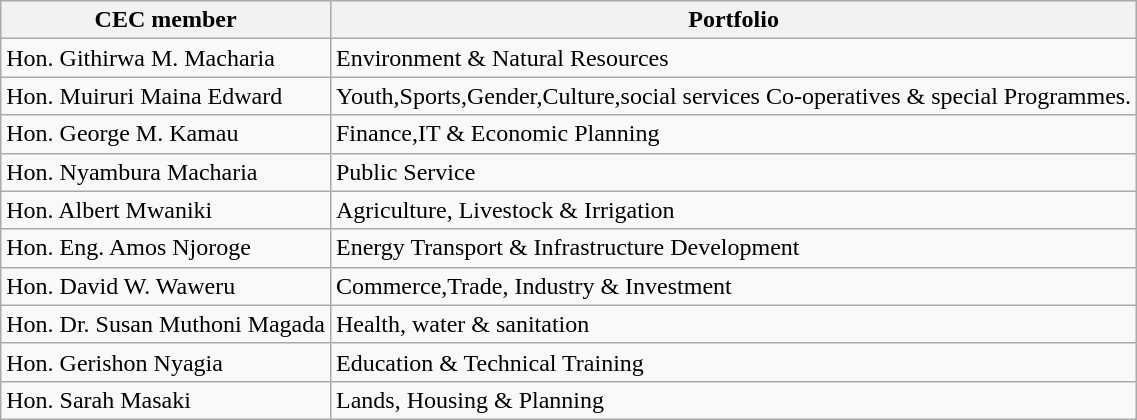<table class="wikitable">
<tr>
<th>CEC member</th>
<th>Portfolio</th>
</tr>
<tr>
<td>Hon. Githirwa M. Macharia</td>
<td>Environment & Natural Resources</td>
</tr>
<tr>
<td>Hon. Muiruri Maina Edward</td>
<td>Youth,Sports,Gender,Culture,social services Co-operatives & special Programmes.</td>
</tr>
<tr>
<td>Hon. George M. Kamau</td>
<td>Finance,IT  & Economic Planning</td>
</tr>
<tr>
<td>Hon. Nyambura Macharia</td>
<td>Public Service</td>
</tr>
<tr>
<td>Hon. Albert Mwaniki</td>
<td>Agriculture, Livestock & Irrigation</td>
</tr>
<tr>
<td>Hon. Eng. Amos Njoroge</td>
<td>Energy Transport & Infrastructure Development</td>
</tr>
<tr>
<td>Hon. David W. Waweru</td>
<td>Commerce,Trade, Industry & Investment</td>
</tr>
<tr>
<td>Hon. Dr. Susan Muthoni Magada</td>
<td>Health, water & sanitation</td>
</tr>
<tr>
<td>Hon. Gerishon Nyagia</td>
<td>Education & Technical Training</td>
</tr>
<tr>
<td>Hon. Sarah Masaki</td>
<td>Lands, Housing & Planning</td>
</tr>
</table>
